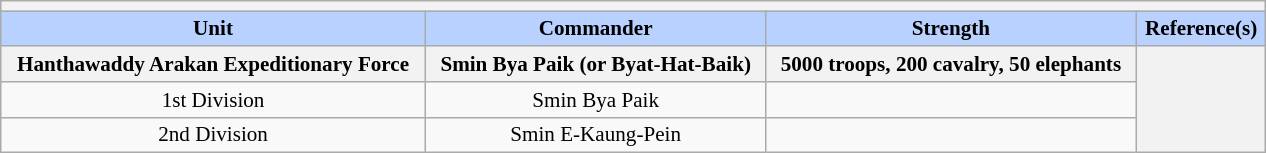<table class="wikitable collapsible" style="min-width:60em; margin:0.3em auto; font-size:88%;">
<tr>
<th colspan=5></th>
</tr>
<tr>
<th style="background-color:#B9D1FF">Unit</th>
<th style="background-color:#B9D1FF">Commander</th>
<th style="background-color:#B9D1FF">Strength</th>
<th style="background-color:#B9D1FF">Reference(s)</th>
</tr>
<tr>
<th colspan="1">Hanthawaddy Arakan Expeditionary Force</th>
<th colspan="1">Smin Bya Paik (or Byat-Hat-Baik)</th>
<th colspan="1">5000 troops, 200 cavalry, 50 elephants</th>
<th rowspan="3"></th>
</tr>
<tr>
<td align="center">1st Division</td>
<td align="center">Smin Bya Paik</td>
<td align="center"></td>
</tr>
<tr>
<td align="center">2nd Division</td>
<td align="center">Smin E-Kaung-Pein</td>
<td align="center"></td>
</tr>
</table>
